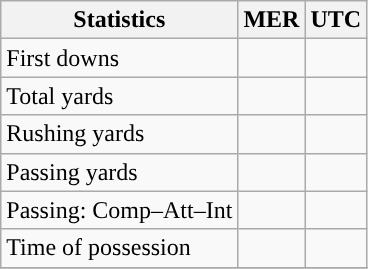<table class="wikitable" style="float: left;">
<tr>
<th>Statistics</th>
<th>MER</th>
<th>UTC</th>
</tr>
<tr>
<td>First downs</td>
<td></td>
<td></td>
</tr>
<tr>
<td>Total yards</td>
<td></td>
<td></td>
</tr>
<tr>
<td>Rushing yards</td>
<td></td>
<td></td>
</tr>
<tr>
<td>Passing yards</td>
<td></td>
<td></td>
</tr>
<tr>
<td>Passing: Comp–Att–Int</td>
<td></td>
<td></td>
</tr>
<tr>
<td>Time of possession</td>
<td></td>
<td></td>
</tr>
<tr>
</tr>
</table>
